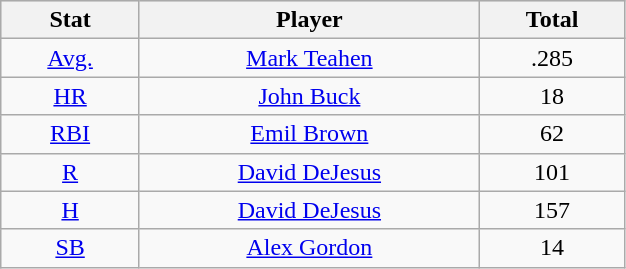<table class="wikitable" width="33%">
<tr align="center"  bgcolor="#dddddd">
<th width="5%">Stat</th>
<th width="15%">Player</th>
<th width="5%">Total</th>
</tr>
<tr align=center>
<td><a href='#'>Avg.</a></td>
<td><a href='#'>Mark Teahen</a></td>
<td>.285</td>
</tr>
<tr align=center>
<td><a href='#'>HR</a></td>
<td><a href='#'>John Buck</a></td>
<td>18</td>
</tr>
<tr align=center>
<td><a href='#'>RBI</a></td>
<td><a href='#'>Emil Brown</a></td>
<td>62</td>
</tr>
<tr align=center>
<td><a href='#'>R</a></td>
<td><a href='#'>David DeJesus</a></td>
<td>101</td>
</tr>
<tr align=center>
<td><a href='#'>H</a></td>
<td><a href='#'>David DeJesus</a></td>
<td>157</td>
</tr>
<tr align=center>
<td><a href='#'>SB</a></td>
<td><a href='#'>Alex Gordon</a></td>
<td>14</td>
</tr>
</table>
